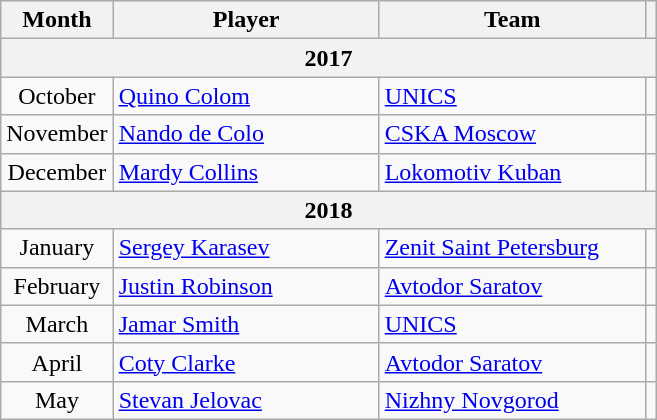<table class="wikitable sortable">
<tr>
<th>Month</th>
<th style="width:170px;">Player</th>
<th style="width:170px;">Team</th>
<th></th>
</tr>
<tr>
<th colspan=4>2017</th>
</tr>
<tr>
<td style="text-align:center">October</td>
<td> <a href='#'>Quino Colom</a></td>
<td> <a href='#'>UNICS</a></td>
<td style="text-align:center"></td>
</tr>
<tr>
<td style="text-align:center">November</td>
<td> <a href='#'>Nando de Colo</a></td>
<td> <a href='#'>CSKA Moscow</a></td>
<td style="text-align:center"></td>
</tr>
<tr>
<td style="text-align:center">December</td>
<td> <a href='#'>Mardy Collins</a></td>
<td> <a href='#'>Lokomotiv Kuban</a></td>
<td style="text-align:center"></td>
</tr>
<tr>
<th colspan=4>2018</th>
</tr>
<tr>
<td style="text-align:center">January</td>
<td> <a href='#'>Sergey Karasev</a></td>
<td> <a href='#'>Zenit Saint Petersburg</a></td>
<td style="text-align:center"></td>
</tr>
<tr>
<td style="text-align:center">February</td>
<td> <a href='#'>Justin Robinson</a></td>
<td> <a href='#'>Avtodor Saratov</a></td>
<td style="text-align:center"></td>
</tr>
<tr>
<td style="text-align:center">March</td>
<td> <a href='#'>Jamar Smith</a></td>
<td> <a href='#'>UNICS</a></td>
<td style="text-align:center"></td>
</tr>
<tr>
<td style="text-align:center">April</td>
<td> <a href='#'>Coty Clarke</a></td>
<td> <a href='#'>Avtodor Saratov</a></td>
<td style="text-align:center"></td>
</tr>
<tr>
<td style="text-align:center">May</td>
<td> <a href='#'>Stevan Jelovac</a></td>
<td> <a href='#'>Nizhny Novgorod</a></td>
<td style="text-align:center"></td>
</tr>
</table>
